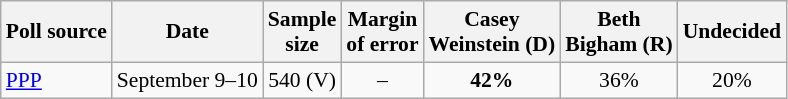<table class="wikitable sortable" style="text-align:center;font-size:90%;line-height:17px">
<tr>
<th>Poll source</th>
<th>Date</th>
<th>Sample<br>size</th>
<th>Margin<br>of error</th>
<th>Casey<br>Weinstein (D)</th>
<th>Beth<br>Bigham (R)</th>
<th>Undecided</th>
</tr>
<tr>
<td style="text-align:left;"><a href='#'>PPP</a></td>
<td>September 9–10</td>
<td>540 (V)</td>
<td>–</td>
<td><strong>42%</strong></td>
<td>36%</td>
<td>20%</td>
</tr>
</table>
